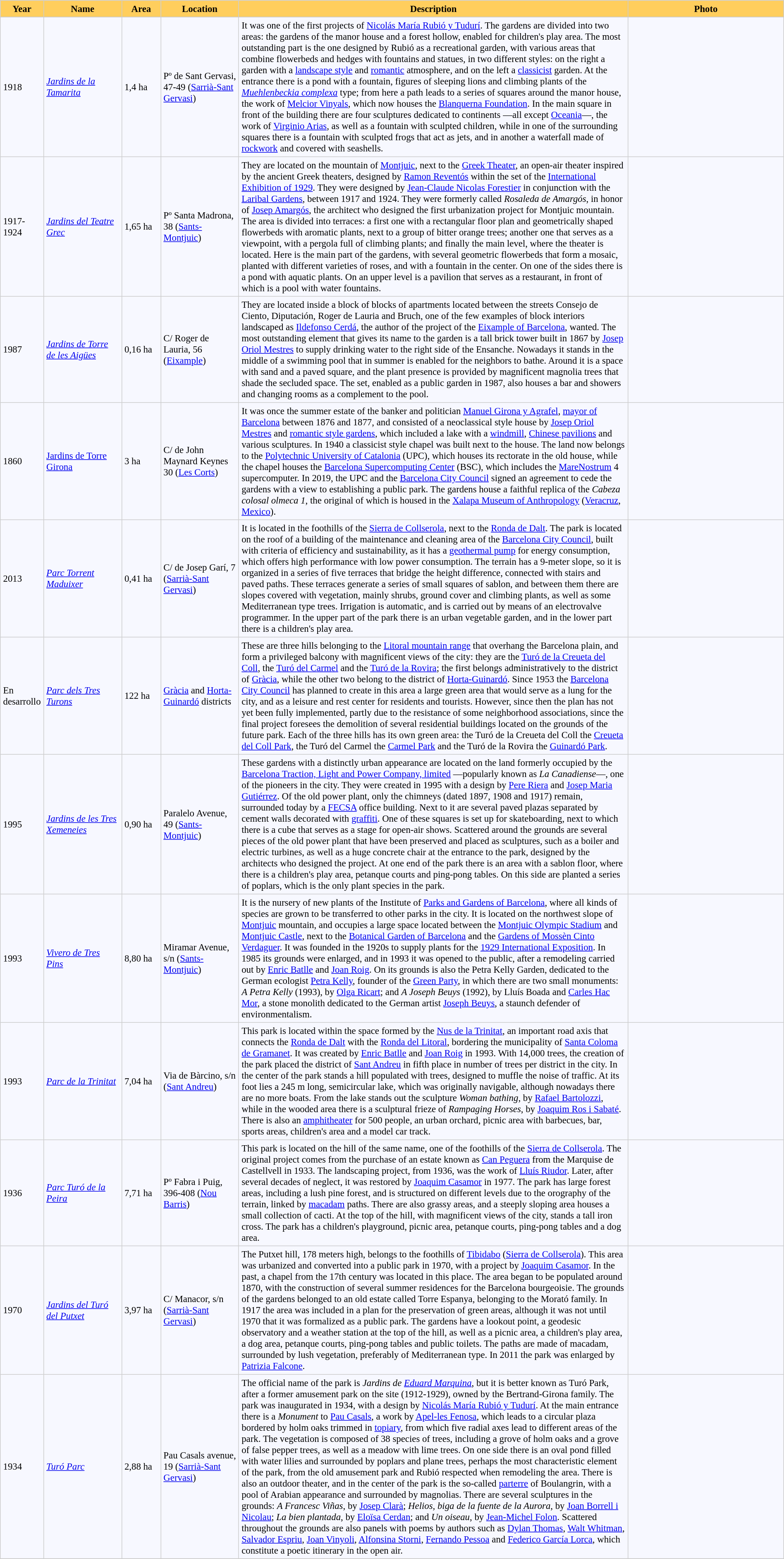<table bgcolor="#f7f8ff" cellpadding="4" cellspacing="0" border="1" style="font-size: 95%; border: #cccccc solid 1px; border-collapse: collapse;">
<tr>
<th width="5%" style="background:#ffce5d;">Year</th>
<th width="10%" style="background:#ffce5d;">Name</th>
<th width="5%" style="background:#ffce5d;">Area</th>
<th width="10%" style="background:#ffce5d;">Location</th>
<th width="50%" style="background:#ffce5d;">Description</th>
<th width="20%" style="background:#ffce5d;">Photo</th>
</tr>
<tr ---->
</tr>
<tr>
<td>1918</td>
<td><em><a href='#'>Jardins de la Tamarita</a></em></td>
<td>1,4 ha</td>
<td>Pº de Sant Gervasi, 47-49 (<a href='#'>Sarrià-Sant Gervasi</a>)</td>
<td>It was one of the first projects of <a href='#'>Nicolás María Rubió y Tudurí</a>. The gardens are divided into two areas: the gardens of the manor house and a forest hollow, enabled for children's play area. The most outstanding part is the one designed by Rubió as a recreational garden, with various areas that combine flowerbeds and hedges with fountains and statues, in two different styles: on the right a garden with a <a href='#'>landscape style</a> and <a href='#'>romantic</a> atmosphere, and on the left a <a href='#'>classicist</a> garden. At the entrance there is a pond with a fountain, figures of sleeping lions and climbing plants of the <em><a href='#'>Muehlenbeckia complexa</a></em> type; from here a path leads to a series of squares around the manor house, the work of <a href='#'>Melcior Vinyals</a>, which now houses the <a href='#'>Blanquerna Foundation</a>. In the main square in front of the building there are four sculptures dedicated to continents —all except <a href='#'>Oceania</a>—, the work of <a href='#'>Virginio Arias</a>, as well as a fountain with sculpted children, while in one of the surrounding squares there is a fountain with sculpted frogs that act as jets, and in another a waterfall made of <a href='#'>rockwork</a> and covered with seashells.</td>
<td></td>
</tr>
<tr>
<td>1917-1924</td>
<td><em><a href='#'>Jardins del Teatre Grec</a></em></td>
<td>1,65 ha</td>
<td>Pº Santa Madrona, 38 (<a href='#'>Sants-Montjuic</a>)</td>
<td>They are located on the mountain of <a href='#'>Montjuic</a>, next to the <a href='#'>Greek Theater</a>, an open-air theater inspired by the ancient Greek theaters, designed by <a href='#'>Ramon Reventós</a> within the set of the <a href='#'>International Exhibition of 1929</a>. They were designed by <a href='#'>Jean-Claude Nicolas Forestier</a> in conjunction with the <a href='#'>Laribal Gardens</a>, between 1917 and 1924. They were formerly called <em>Rosaleda de Amargós</em>, in honor of <a href='#'>Josep Amargós</a>, the architect who designed the first urbanization project for Montjuic mountain. The area is divided into terraces: a first one with a rectangular floor plan and geometrically shaped flowerbeds with aromatic plants, next to a group of bitter orange trees; another one that serves as a viewpoint, with a pergola full of climbing plants; and finally the main level, where the theater is located. Here is the main part of the gardens, with several geometric flowerbeds that form a mosaic, planted with different varieties of roses, and with a fountain in the center. On one of the sides there is a pond with aquatic plants. On an upper level is a pavilion that serves as a restaurant, in front of which is a pool with water fountains.</td>
<td></td>
</tr>
<tr>
<td>1987</td>
<td><em><a href='#'>Jardins de Torre de les Aigües</a></em></td>
<td>0,16 ha</td>
<td>C/ Roger de Lauria, 56 (<a href='#'>Eixample</a>)</td>
<td>They are located inside a block of blocks of apartments located between the streets Consejo de Ciento, Diputación, Roger de Lauria and Bruch, one of the few examples of block interiors landscaped as <a href='#'>Ildefonso Cerdá</a>, the author of the project of the <a href='#'>Eixample of Barcelona</a>, wanted. The most outstanding element that gives its name to the garden is a tall brick tower built in 1867 by <a href='#'>Josep Oriol Mestres</a> to supply drinking water to the right side of the Ensanche. Nowadays it stands in the middle of a swimming pool that in summer is enabled for the neighbors to bathe. Around it is a space with sand and a paved square, and the plant presence is provided by magnificent magnolia trees that shade the secluded space. The set, enabled as a public garden in 1987, also houses a bar and showers and changing rooms as a complement to the pool.</td>
<td></td>
</tr>
<tr>
<td>1860</td>
<td><a href='#'>Jardins de Torre Girona</a></td>
<td>3 ha</td>
<td>C/ de John Maynard Keynes 30 (<a href='#'>Les Corts</a>)</td>
<td>It was once the summer estate of the banker and politician <a href='#'>Manuel Girona y Agrafel</a>, <a href='#'>mayor of Barcelona</a> between 1876 and 1877, and consisted of a neoclassical style house by <a href='#'>Josep Oriol Mestres</a> and <a href='#'>romantic style gardens</a>, which included a lake with a <a href='#'>windmill</a>, <a href='#'>Chinese pavilions</a> and various sculptures. In 1940 a classicist style chapel was built next to the house. The land now belongs to the <a href='#'>Polytechnic University of Catalonia</a> (UPC), which houses its rectorate in the old house, while the chapel houses the <a href='#'>Barcelona Supercomputing Center</a> (BSC), which includes the <a href='#'>MareNostrum</a> 4 supercomputer. In 2019, the UPC and the <a href='#'>Barcelona City Council</a> signed an agreement to cede the gardens with a view to establishing a public park. The gardens house a faithful replica of the <em>Cabeza colosal olmeca 1</em>, the original of which is housed in the <a href='#'>Xalapa Museum of Anthropology</a> (<a href='#'>Veracruz</a>, <a href='#'>Mexico</a>).</td>
<td></td>
</tr>
<tr>
<td>2013</td>
<td><em><a href='#'>Parc Torrent Maduixer</a></em></td>
<td>0,41 ha</td>
<td>C/ de Josep Garí, 7 (<a href='#'>Sarrià-Sant Gervasi</a>)</td>
<td>It is located in the foothills of the <a href='#'>Sierra de Collserola</a>, next to the <a href='#'>Ronda de Dalt</a>. The park is located on the roof of a building of the maintenance and cleaning area of the <a href='#'>Barcelona City Council</a>, built with criteria of efficiency and sustainability, as it has a <a href='#'>geothermal pump</a> for energy consumption, which offers high performance with low power consumption. The terrain has a 9-meter slope, so it is organized in a series of five terraces that bridge the height difference, connected with stairs and paved paths. These terraces generate a series of small squares of sablon, and between them there are slopes covered with vegetation, mainly shrubs, ground cover and climbing plants, as well as some Mediterranean type trees. Irrigation is automatic, and is carried out by means of an electrovalve programmer. In the upper part of the park there is an urban vegetable garden, and in the lower part there is a children's play area.</td>
<td></td>
</tr>
<tr>
<td>En desarrollo</td>
<td><em><a href='#'>Parc dels Tres Turons</a></em></td>
<td>122 ha</td>
<td><a href='#'>Gràcia</a> and <a href='#'>Horta-Guinardó</a> districts</td>
<td>These are three hills belonging to the <a href='#'>Litoral mountain range</a> that overhang the Barcelona plain, and form a privileged balcony with magnificent views of the city: they are the <a href='#'>Turó de la Creueta del Coll</a>, the <a href='#'>Turó del Carmel</a> and the <a href='#'>Turó de la Rovira</a>; the first belongs administratively to the district of <a href='#'>Gràcia</a>, while the other two belong to the district of <a href='#'>Horta-Guinardó</a>. Since 1953 the <a href='#'>Barcelona City Council</a> has planned to create in this area a large green area that would serve as a lung for the city, and as a leisure and rest center for residents and tourists. However, since then the plan has not yet been fully implemented, partly due to the resistance of some neighborhood associations, since the final project foresees the demolition of several residential buildings located on the grounds of the future park. Each of the three hills has its own green area: the Turó de la Creueta del Coll the <a href='#'>Creueta del Coll Park</a>, the Turó del Carmel the <a href='#'>Carmel Park</a> and the Turó de la Rovira the <a href='#'>Guinardó Park</a>.</td>
<td></td>
</tr>
<tr>
<td>1995</td>
<td><em><a href='#'>Jardins de les Tres Xemeneies</a></em></td>
<td>0,90 ha</td>
<td>Paralelo Avenue, 49 (<a href='#'>Sants-Montjuic</a>)</td>
<td>These gardens with a distinctly urban appearance are located on the land formerly occupied by the <a href='#'>Barcelona Traction, Light and Power Company, limited</a> —popularly known as <em>La Canadiense</em>—, one of the pioneers in the city. They were created in 1995 with a design by <a href='#'>Pere Riera</a> and <a href='#'>Josep Maria Gutiérrez</a>. Of the old power plant, only the chimneys (dated 1897, 1908 and 1917) remain, surrounded today by a <a href='#'>FECSA</a> office building. Next to it are several paved plazas separated by cement walls decorated with <a href='#'>graffiti</a>. One of these squares is set up for skateboarding, next to which there is a cube that serves as a stage for open-air shows. Scattered around the grounds are several pieces of the old power plant that have been preserved and placed as sculptures, such as a boiler and electric turbines, as well as a huge concrete chair at the entrance to the park, designed by the architects who designed the project. At one end of the park there is an area with a sablon floor, where there is a children's play area, petanque courts and ping-pong tables. On this side are planted a series of poplars, which is the only plant species in the park.</td>
<td></td>
</tr>
<tr>
<td>1993</td>
<td><em><a href='#'>Vivero de Tres Pins</a></em></td>
<td>8,80 ha</td>
<td>Miramar Avenue, s/n (<a href='#'>Sants-Montjuic</a>)</td>
<td>It is the nursery of new plants of the Institute of <a href='#'>Parks and Gardens of Barcelona</a>, where all kinds of species are grown to be transferred to other parks in the city. It is located on the northwest slope of <a href='#'>Montjuic</a> mountain, and occupies a large space located between the <a href='#'>Montjuic Olympic Stadium</a> and <a href='#'>Montjuic Castle</a>, next to the <a href='#'>Botanical Garden of Barcelona</a> and the <a href='#'>Gardens of Mossèn Cinto Verdaguer</a>. It was founded in the 1920s to supply plants for the <a href='#'>1929 International Exposition</a>. In 1985 its grounds were enlarged, and in 1993 it was opened to the public, after a remodeling carried out by <a href='#'>Enric Batlle</a> and <a href='#'>Joan Roig</a>. On its grounds is also the Petra Kelly Garden, dedicated to the German ecologist <a href='#'>Petra Kelly</a>, founder of the <a href='#'>Green Party</a>, in which there are two small monuments: <em>A Petra Kelly</em> (1993), by <a href='#'>Olga Ricart</a>; and <em>A Joseph Beuys</em> (1992), by Lluís Boada and <a href='#'>Carles Hac Mor</a>, a stone monolith dedicated to the German artist <a href='#'>Joseph Beuys</a>, a staunch defender of environmentalism.</td>
<td></td>
</tr>
<tr>
<td>1993</td>
<td><em><a href='#'>Parc de la Trinitat</a></em></td>
<td>7,04 ha</td>
<td>Via de Bàrcino, s/n (<a href='#'>Sant Andreu</a>)</td>
<td>This park is located within the space formed by the <a href='#'>Nus de la Trinitat</a>, an important road axis that connects the <a href='#'>Ronda de Dalt</a> with the <a href='#'>Ronda del Litoral</a>, bordering the municipality of <a href='#'>Santa Coloma de Gramanet</a>. It was created by <a href='#'>Enric Batlle</a> and <a href='#'>Joan Roig</a> in 1993. With 14,000 trees, the creation of the park placed the district of <a href='#'>Sant Andreu</a> in fifth place in number of trees per district in the city. In the center of the park stands a hill populated with trees, designed to muffle the noise of traffic. At its foot lies a 245 m long, semicircular lake, which was originally navigable, although nowadays there are no more boats. From the lake stands out the sculpture <em>Woman bathing</em>, by <a href='#'>Rafael Bartolozzi</a>, while in the wooded area there is a sculptural frieze of <em>Rampaging Horses</em>, by <a href='#'>Joaquim Ros i Sabaté</a>. There is also an <a href='#'>amphitheater</a> for 500 people, an urban orchard, picnic area with barbecues, bar, sports areas, children's area and a model car track.</td>
<td></td>
</tr>
<tr>
<td>1936</td>
<td><em><a href='#'>Parc Turó de la Peira</a></em></td>
<td>7,71 ha</td>
<td>Pº Fabra i Puig, 396-408 (<a href='#'>Nou Barris</a>)</td>
<td>This park is located on the hill of the same name, one of the foothills of the <a href='#'>Sierra de Collserola</a>. The original project comes from the purchase of an estate known as <a href='#'>Can Peguera</a> from the Marquise de Castellvell in 1933. The landscaping project, from 1936, was the work of <a href='#'>Lluís Riudor</a>. Later, after several decades of neglect, it was restored by <a href='#'>Joaquim Casamor</a> in 1977. The park has large forest areas, including a lush pine forest, and is structured on different levels due to the orography of the terrain, linked by <a href='#'>macadam</a> paths. There are also grassy areas, and a steeply sloping area houses a small collection of cacti. At the top of the hill, with magnificent views of the city, stands a tall iron cross. The park has a children's playground, picnic area, petanque courts, ping-pong tables and a dog area.</td>
<td></td>
</tr>
<tr>
<td>1970</td>
<td><em><a href='#'>Jardins del Turó del Putxet</a></em></td>
<td>3,97 ha</td>
<td>C/ Manacor, s/n (<a href='#'>Sarrià-Sant Gervasi</a>)</td>
<td>The Putxet hill, 178 meters high, belongs to the foothills of <a href='#'>Tibidabo</a> (<a href='#'>Sierra de Collserola</a>). This area was urbanized and converted into a public park in 1970, with a project by <a href='#'>Joaquim Casamor</a>. In the past, a chapel from the 17th century was located in this place. The area began to be populated around 1870, with the construction of several summer residences for the Barcelona bourgeoisie. The grounds of the gardens belonged to an old estate called Torre Espanya, belonging to the Morató family. In 1917 the area was included in a plan for the preservation of green areas, although it was not until 1970 that it was formalized as a public park. The gardens have a lookout point, a geodesic observatory and a weather station at the top of the hill, as well as a picnic area, a children's play area, a dog area, petanque courts, ping-pong tables and public toilets. The paths are made of macadam, surrounded by lush vegetation, preferably of Mediterranean type. In 2011 the park was enlarged by <a href='#'>Patrizia Falcone</a>.</td>
<td></td>
</tr>
<tr>
<td>1934</td>
<td><em><a href='#'>Turó Parc</a></em></td>
<td>2,88 ha</td>
<td>Pau Casals avenue, 19 (<a href='#'>Sarrià-Sant Gervasi</a>)</td>
<td>The official name of the park is <em>Jardins de <a href='#'>Eduard Marquina</a></em>, but it is better known as Turó Park, after a former amusement park on the site (1912-1929), owned by the Bertrand-Girona family. The park was inaugurated in 1934, with a design by <a href='#'>Nicolás María Rubió y Tudurí</a>. At the main entrance there is a <em>Monument</em> to <a href='#'>Pau Casals</a>, a work by <a href='#'>Apel-les Fenosa</a>, which leads to a circular plaza bordered by holm oaks trimmed in <a href='#'>topiary</a>, from which five radial axes lead to different areas of the park. The vegetation is composed of 38 species of trees, including a grove of holm oaks and a grove of false pepper trees, as well as a meadow with lime trees. On one side there is an oval pond filled with water lilies and surrounded by poplars and plane trees, perhaps the most characteristic element of the park, from the old amusement park and Rubió respected when remodeling the area. There is also an outdoor theater, and in the center of the park is the so-called <a href='#'>parterre</a> of Boulangrin, with a pool of Arabian appearance and surrounded by magnolias. There are several sculptures in the grounds: <em>A Francesc Viñas</em>, by <a href='#'>Josep Clarà</a>; <em>Helios, biga de la fuente de la Aurora</em>, by <a href='#'>Joan Borrell i Nicolau</a>; <em>La bien plantada</em>, by <a href='#'>Eloïsa Cerdan</a>; and <em>Un oiseau</em>, by <a href='#'>Jean-Michel Folon</a>.  Scattered throughout the grounds are also panels with poems by authors such as <a href='#'>Dylan Thomas</a>, <a href='#'>Walt Whitman</a>, <a href='#'>Salvador Espriu</a>, <a href='#'>Joan Vinyoli</a>, <a href='#'>Alfonsina Storni</a>, <a href='#'>Fernando Pessoa</a> and <a href='#'>Federico García Lorca</a>, which constitute a poetic itinerary in the open air.</td>
<td></td>
</tr>
<tr>
</tr>
</table>
